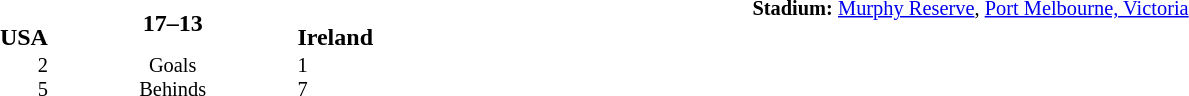<table style="width: 100%; background: transparent;" cellspacing="0">
<tr>
<td align=center valign=top rowspan=3 width=15%></td>
</tr>
<tr>
<td width=24% align=right><br><strong>USA</strong></td>
<td align=center width=13%><strong>17–13</strong></td>
<td width=24%><br><strong>Ireland</strong></td>
<td style=font-size:85% rowspan=2 valign=top><strong>Stadium:</strong> <a href='#'>Murphy Reserve</a>, <a href='#'>Port Melbourne, Victoria</a></td>
</tr>
<tr style=font-size:85%>
<td align=right valign=top>2<br> 5</td>
<td align=center valign=top>Goals <br>Behinds</td>
<td valign=top>1<br> 7</td>
</tr>
</table>
